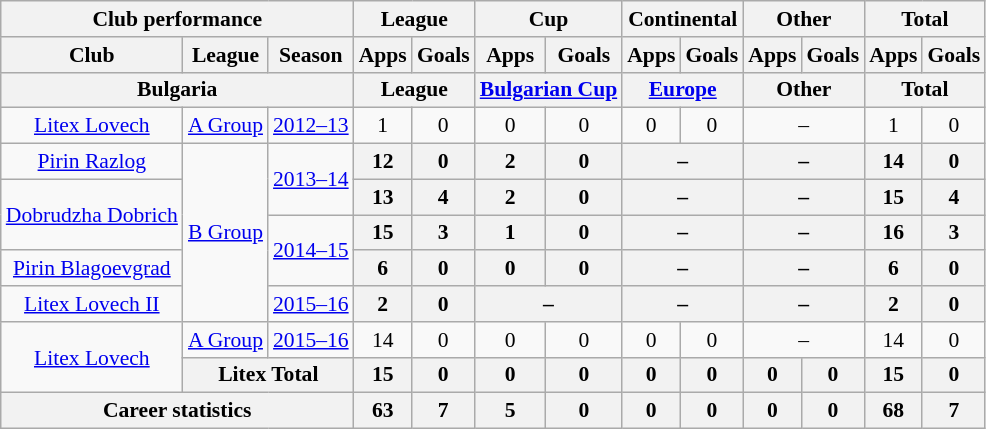<table class="wikitable" style="font-size:90%; text-align: center">
<tr>
<th Colspan="3">Club performance</th>
<th Colspan="2">League</th>
<th Colspan="2">Cup</th>
<th Colspan="2">Continental</th>
<th Colspan="2">Other</th>
<th Colspan="3">Total</th>
</tr>
<tr>
<th>Club</th>
<th>League</th>
<th>Season</th>
<th>Apps</th>
<th>Goals</th>
<th>Apps</th>
<th>Goals</th>
<th>Apps</th>
<th>Goals</th>
<th>Apps</th>
<th>Goals</th>
<th>Apps</th>
<th>Goals</th>
</tr>
<tr>
<th Colspan="3">Bulgaria</th>
<th Colspan="2">League</th>
<th Colspan="2"><a href='#'>Bulgarian Cup</a></th>
<th Colspan="2"><a href='#'>Europe</a></th>
<th Colspan="2">Other</th>
<th Colspan="2">Total</th>
</tr>
<tr>
<td rowspan="1" valign="center"><a href='#'>Litex Lovech</a></td>
<td rowspan="1"><a href='#'>A Group</a></td>
<td><a href='#'>2012–13</a></td>
<td>1</td>
<td>0</td>
<td>0</td>
<td>0</td>
<td>0</td>
<td>0</td>
<td colspan="2">–</td>
<td>1</td>
<td>0</td>
</tr>
<tr>
<td rowspan="1" valign="center"><a href='#'>Pirin Razlog</a></td>
<td rowspan="5"><a href='#'>B Group</a></td>
<td rowspan="2"><a href='#'>2013–14</a></td>
<th>12</th>
<th>0</th>
<th>2</th>
<th>0</th>
<th colspan="2">–</th>
<th colspan="2">–</th>
<th>14</th>
<th>0</th>
</tr>
<tr>
<td rowspan="2" valign="center"><a href='#'>Dobrudzha Dobrich</a></td>
<th>13</th>
<th>4</th>
<th>2</th>
<th>0</th>
<th colspan="2">–</th>
<th colspan="2">–</th>
<th>15</th>
<th>4</th>
</tr>
<tr>
<td rowspan="2"><a href='#'>2014–15</a></td>
<th>15</th>
<th>3</th>
<th>1</th>
<th>0</th>
<th colspan="2">–</th>
<th colspan="2">–</th>
<th>16</th>
<th>3</th>
</tr>
<tr>
<td rowspan="1" valign="center"><a href='#'>Pirin Blagoevgrad</a></td>
<th>6</th>
<th>0</th>
<th>0</th>
<th>0</th>
<th colspan="2">–</th>
<th colspan="2">–</th>
<th>6</th>
<th>0</th>
</tr>
<tr>
<td rowspan="1" valign="center"><a href='#'>Litex Lovech II</a></td>
<td rowspan="1"><a href='#'>2015–16</a></td>
<th>2</th>
<th>0</th>
<th colspan="2">–</th>
<th colspan="2">–</th>
<th colspan="2">–</th>
<th>2</th>
<th>0</th>
</tr>
<tr>
<td rowspan="2" valign="center"><a href='#'>Litex Lovech</a></td>
<td rowspan="1"><a href='#'>A Group</a></td>
<td rowspan="1"><a href='#'>2015–16</a></td>
<td>14</td>
<td>0</td>
<td>0</td>
<td>0</td>
<td>0</td>
<td>0</td>
<td colspan="2">–</td>
<td>14</td>
<td>0</td>
</tr>
<tr>
<th colspan=2>Litex Total</th>
<th>15</th>
<th>0</th>
<th>0</th>
<th>0</th>
<th>0</th>
<th>0</th>
<th>0</th>
<th>0</th>
<th>15</th>
<th>0</th>
</tr>
<tr>
<th colspan="3">Career statistics</th>
<th>63</th>
<th>7</th>
<th>5</th>
<th>0</th>
<th>0</th>
<th>0</th>
<th>0</th>
<th>0</th>
<th>68</th>
<th>7</th>
</tr>
</table>
